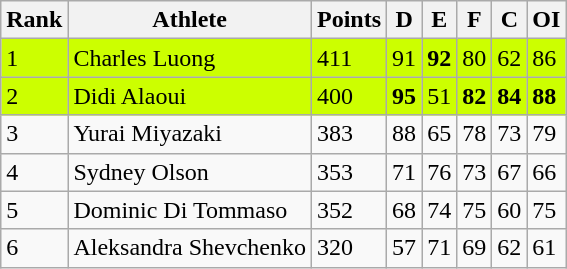<table class="wikitable">
<tr>
<th>Rank</th>
<th>Athlete</th>
<th>Points</th>
<th>D</th>
<th>E</th>
<th>F</th>
<th>C</th>
<th>OI</th>
</tr>
<tr>
<td style="background:#CCFF00">1</td>
<td style="background:#CCFF00"> Charles Luong</td>
<td style="background:#CCFF00">411</td>
<td style="background:#CCFF00">91</td>
<td style="background:#CCFF00"><strong>92</strong></td>
<td style="background:#CCFF00">80</td>
<td style="background:#CCFF00">62</td>
<td style="background:#CCFF00">86</td>
</tr>
<tr>
<td style="background:#CCFF00">2</td>
<td style="background:#CCFF00"> Didi Alaoui</td>
<td style="background:#CCFF00">400</td>
<td style="background:#CCFF00"><strong>95</strong></td>
<td style="background:#CCFF00">51</td>
<td style="background:#CCFF00"><strong>82</strong></td>
<td style="background:#CCFF00"><strong>84</strong></td>
<td style="background:#CCFF00"><strong>88</strong></td>
</tr>
<tr>
<td>3</td>
<td> Yurai Miyazaki</td>
<td>383</td>
<td>88</td>
<td>65</td>
<td>78</td>
<td>73</td>
<td>79</td>
</tr>
<tr>
<td>4</td>
<td> Sydney Olson</td>
<td>353</td>
<td>71</td>
<td>76</td>
<td>73</td>
<td>67</td>
<td>66</td>
</tr>
<tr>
<td>5</td>
<td> Dominic Di Tommaso</td>
<td>352</td>
<td>68</td>
<td>74</td>
<td>75</td>
<td>60</td>
<td>75</td>
</tr>
<tr>
<td>6</td>
<td> Aleksandra Shevchenko</td>
<td>320</td>
<td>57</td>
<td>71</td>
<td>69</td>
<td>62</td>
<td>61</td>
</tr>
</table>
